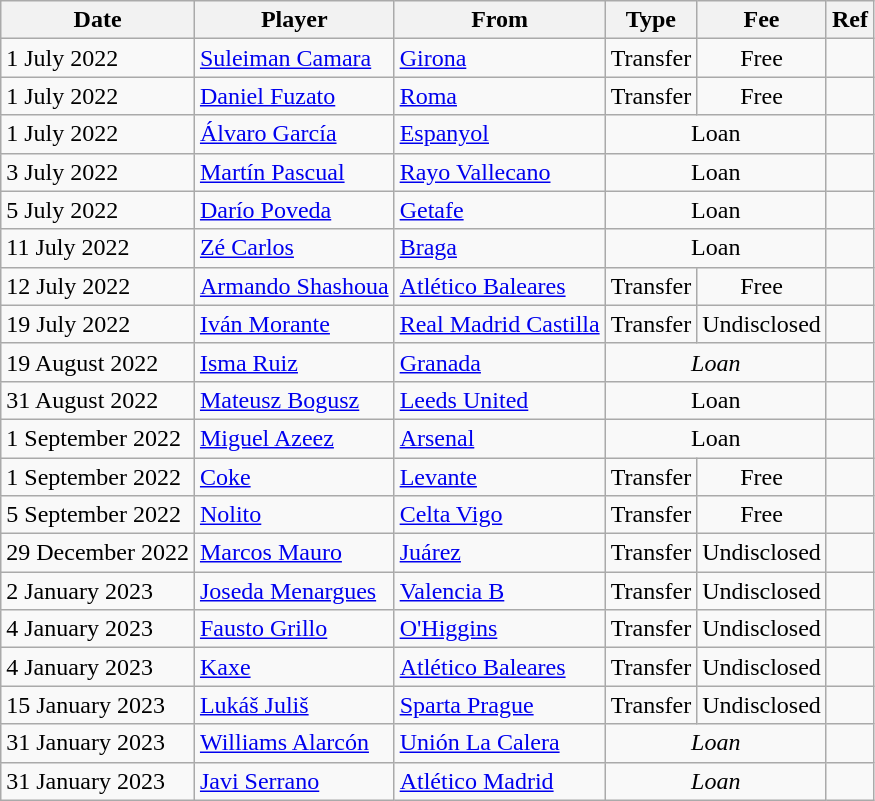<table class="wikitable">
<tr>
<th>Date</th>
<th>Player</th>
<th>From</th>
<th>Type</th>
<th>Fee</th>
<th>Ref</th>
</tr>
<tr>
<td>1 July 2022</td>
<td> <a href='#'>Suleiman Camara</a></td>
<td><a href='#'>Girona</a></td>
<td align=center>Transfer</td>
<td align=center>Free</td>
<td align=center></td>
</tr>
<tr>
<td>1 July 2022</td>
<td> <a href='#'>Daniel Fuzato</a></td>
<td> <a href='#'>Roma</a></td>
<td align=center>Transfer</td>
<td align=center>Free</td>
<td align=center></td>
</tr>
<tr>
<td>1 July 2022</td>
<td> <a href='#'>Álvaro García</a></td>
<td><a href='#'>Espanyol</a></td>
<td colspan="2" align=center>Loan</td>
<td align=center></td>
</tr>
<tr>
<td>3 July 2022</td>
<td> <a href='#'>Martín Pascual</a></td>
<td><a href='#'>Rayo Vallecano</a></td>
<td colspan="2" align=center>Loan</td>
<td align=center></td>
</tr>
<tr>
<td>5 July 2022</td>
<td> <a href='#'>Darío Poveda</a></td>
<td><a href='#'>Getafe</a></td>
<td colspan="2" align=center>Loan</td>
<td align=center></td>
</tr>
<tr>
<td>11 July 2022</td>
<td> <a href='#'>Zé Carlos</a></td>
<td> <a href='#'>Braga</a></td>
<td colspan="2" align=center>Loan</td>
<td align=center></td>
</tr>
<tr>
<td>12 July 2022</td>
<td> <a href='#'>Armando Shashoua</a></td>
<td><a href='#'>Atlético Baleares</a></td>
<td align=center>Transfer</td>
<td align=center>Free</td>
<td align=center></td>
</tr>
<tr>
<td>19 July 2022</td>
<td> <a href='#'>Iván Morante</a></td>
<td><a href='#'>Real Madrid Castilla</a></td>
<td align=center>Transfer</td>
<td align=center>Undisclosed</td>
<td align=center></td>
</tr>
<tr>
<td>19 August 2022</td>
<td> <a href='#'>Isma Ruiz</a></td>
<td><a href='#'>Granada</a></td>
<td colspan=2 align=center><em>Loan</em></td>
<td align=center></td>
</tr>
<tr>
<td>31 August 2022</td>
<td> <a href='#'>Mateusz Bogusz</a></td>
<td> <a href='#'>Leeds United</a></td>
<td colspan="2" align=center>Loan</td>
<td align=center></td>
</tr>
<tr>
<td>1 September 2022</td>
<td> <a href='#'>Miguel Azeez</a></td>
<td> <a href='#'>Arsenal</a></td>
<td colspan="2" align=center>Loan</td>
<td align=center></td>
</tr>
<tr>
<td>1 September 2022</td>
<td> <a href='#'>Coke</a></td>
<td><a href='#'>Levante</a></td>
<td align=center>Transfer</td>
<td align=center>Free</td>
<td align=center></td>
</tr>
<tr>
<td>5 September 2022</td>
<td> <a href='#'>Nolito</a></td>
<td><a href='#'>Celta Vigo</a></td>
<td align=center>Transfer</td>
<td align=center>Free</td>
<td align=center></td>
</tr>
<tr>
<td>29 December 2022</td>
<td> <a href='#'>Marcos Mauro</a></td>
<td> <a href='#'>Juárez</a></td>
<td align=center>Transfer</td>
<td align=center>Undisclosed</td>
<td align=center></td>
</tr>
<tr>
<td>2 January 2023</td>
<td> <a href='#'>Joseda Menargues</a></td>
<td><a href='#'>Valencia B</a></td>
<td align=center>Transfer</td>
<td align=center>Undisclosed</td>
<td align=center></td>
</tr>
<tr>
<td>4 January 2023</td>
<td> <a href='#'>Fausto Grillo</a></td>
<td> <a href='#'>O'Higgins</a></td>
<td align=center>Transfer</td>
<td align=center>Undisclosed</td>
<td align=center></td>
</tr>
<tr>
<td>4 January 2023</td>
<td> <a href='#'>Kaxe</a></td>
<td><a href='#'>Atlético Baleares</a></td>
<td align=center>Transfer</td>
<td align=center>Undisclosed</td>
<td align=center></td>
</tr>
<tr>
<td>15 January 2023</td>
<td> <a href='#'>Lukáš Juliš</a></td>
<td> <a href='#'>Sparta Prague</a></td>
<td align=center>Transfer</td>
<td align=center>Undisclosed</td>
<td align=center></td>
</tr>
<tr>
<td>31 January 2023</td>
<td> <a href='#'>Williams Alarcón</a></td>
<td> <a href='#'>Unión La Calera</a></td>
<td colspan=2 align=center><em>Loan</em></td>
<td align=center></td>
</tr>
<tr>
<td>31 January 2023</td>
<td> <a href='#'>Javi Serrano</a></td>
<td><a href='#'>Atlético Madrid</a></td>
<td colspan=2 align=center><em>Loan</em></td>
<td align=center></td>
</tr>
</table>
